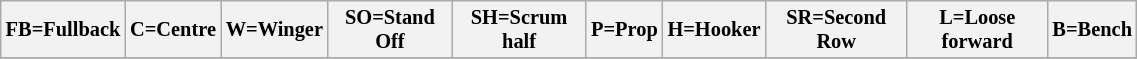<table class="wikitable" style="font-size:85%;" width="60%">
<tr>
<th>FB=Fullback</th>
<th>C=Centre</th>
<th>W=Winger</th>
<th>SO=Stand Off</th>
<th>SH=Scrum half</th>
<th>P=Prop</th>
<th>H=Hooker</th>
<th>SR=Second Row</th>
<th>L=Loose forward</th>
<th>B=Bench</th>
</tr>
<tr>
</tr>
</table>
